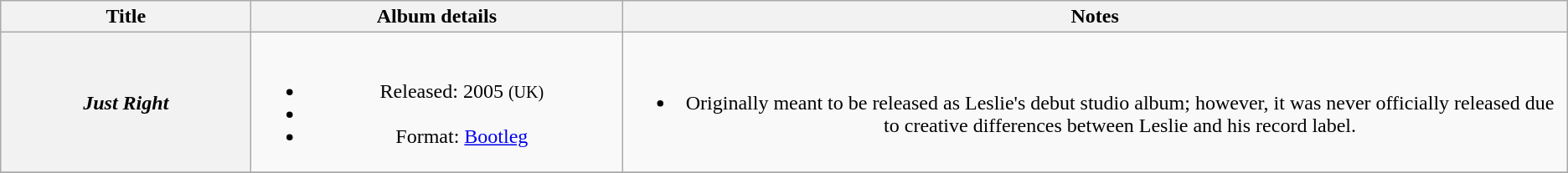<table class="wikitable plainrowheaders" style="text-align:center;">
<tr>
<th scope="col" style="width:12em;">Title</th>
<th scope="col" style="width:18em;">Album details</th>
<th scope="col">Notes</th>
</tr>
<tr>
<th scope="row"><em>Just Right</em></th>
<td><br><ul><li>Released: 2005 <small>(UK)</small></li><li></li><li>Format: <a href='#'>Bootleg</a></li></ul></td>
<td><br><ul><li>Originally meant to be released as Leslie's debut studio album; however, it was never officially released due to creative differences between Leslie and his record label.</li></ul></td>
</tr>
<tr>
</tr>
</table>
